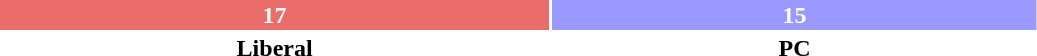<table style="width:55%; text-align:center;">
<tr style="color:white;">
<td style="background:#EA6D6A; width:53.13%;"><strong>17</strong></td>
<td style="background:#9999FF; width:46.87%;"><strong>15</strong></td>
</tr>
<tr>
<td><span><strong>Liberal</strong></span></td>
<td><span><strong>PC</strong></span></td>
</tr>
</table>
